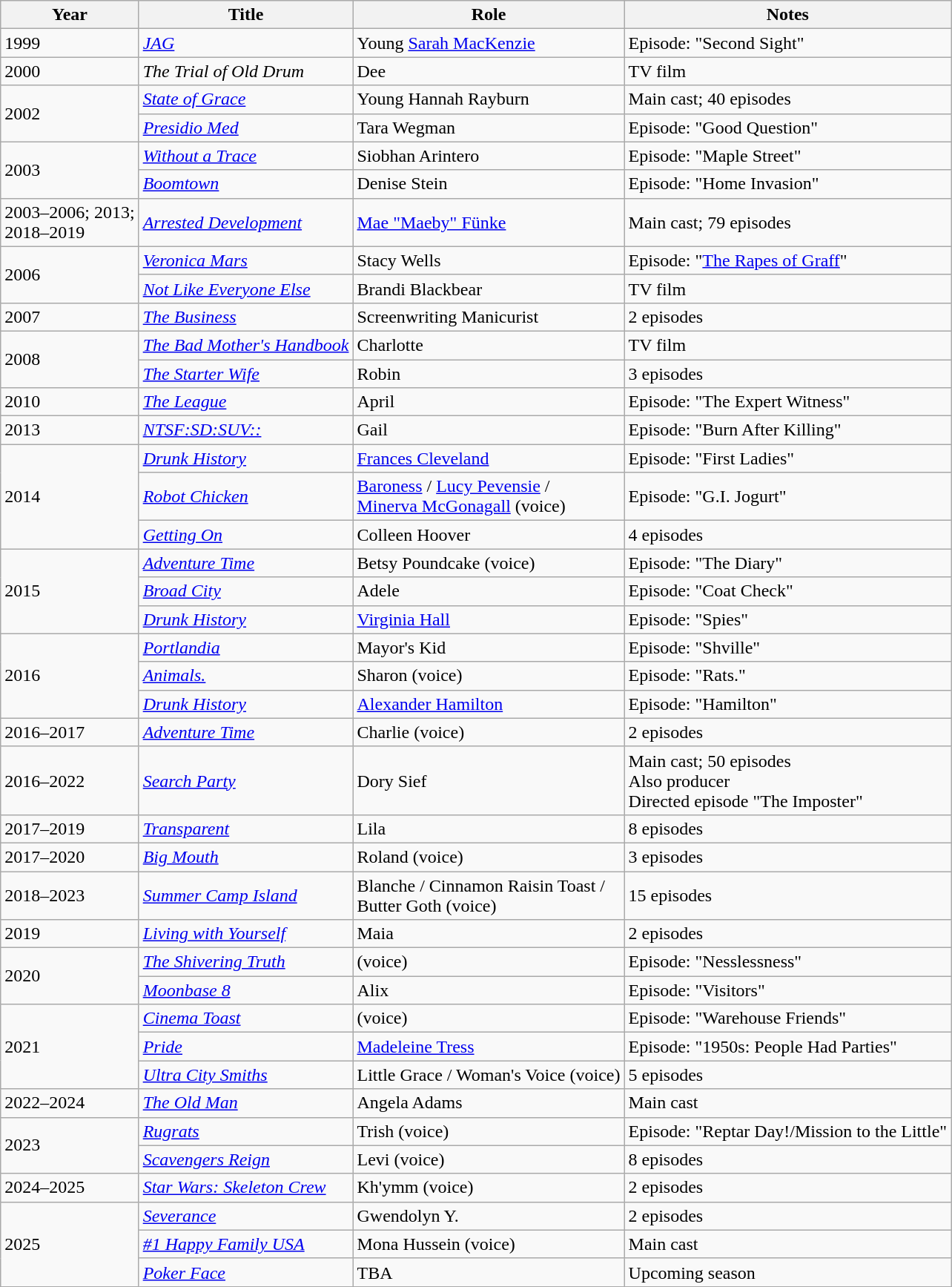<table class="wikitable sortable">
<tr>
<th>Year</th>
<th>Title</th>
<th>Role</th>
<th class="unsortable">Notes</th>
</tr>
<tr>
<td>1999</td>
<td><em><a href='#'>JAG</a></em></td>
<td>Young <a href='#'>Sarah MacKenzie</a></td>
<td>Episode: "Second Sight"</td>
</tr>
<tr>
<td>2000</td>
<td><em>The Trial of Old Drum</em></td>
<td>Dee</td>
<td>TV film</td>
</tr>
<tr>
<td rowspan="2">2002</td>
<td><em><a href='#'>State of Grace</a></em></td>
<td>Young Hannah Rayburn</td>
<td>Main cast; 40 episodes</td>
</tr>
<tr>
<td><em><a href='#'>Presidio Med</a></em></td>
<td>Tara Wegman</td>
<td>Episode: "Good Question"</td>
</tr>
<tr>
<td rowspan="2">2003</td>
<td><em><a href='#'>Without a Trace</a></em></td>
<td>Siobhan Arintero</td>
<td>Episode: "Maple Street"</td>
</tr>
<tr>
<td><em><a href='#'>Boomtown</a></em></td>
<td>Denise Stein</td>
<td>Episode: "Home Invasion"</td>
</tr>
<tr>
<td>2003–2006; 2013;<br>2018–2019</td>
<td><em><a href='#'>Arrested Development</a></em></td>
<td><a href='#'>Mae "Maeby" Fünke</a></td>
<td>Main cast; 79 episodes</td>
</tr>
<tr>
<td rowspan="2">2006</td>
<td><em><a href='#'>Veronica Mars</a></em></td>
<td>Stacy Wells</td>
<td>Episode: "<a href='#'>The Rapes of Graff</a>"</td>
</tr>
<tr>
<td><em><a href='#'>Not Like Everyone Else</a></em></td>
<td>Brandi Blackbear</td>
<td>TV film</td>
</tr>
<tr>
<td>2007</td>
<td><em><a href='#'>The Business</a></em></td>
<td>Screenwriting Manicurist</td>
<td>2 episodes</td>
</tr>
<tr>
<td rowspan="2">2008</td>
<td><em><a href='#'>The Bad Mother's Handbook</a></em></td>
<td>Charlotte</td>
<td>TV film</td>
</tr>
<tr>
<td><em><a href='#'>The Starter Wife</a></em></td>
<td>Robin</td>
<td>3 episodes</td>
</tr>
<tr>
<td>2010</td>
<td><em><a href='#'>The League</a></em></td>
<td>April</td>
<td>Episode: "The Expert Witness"</td>
</tr>
<tr>
<td>2013</td>
<td><em><a href='#'>NTSF:SD:SUV::</a></em></td>
<td>Gail</td>
<td>Episode: "Burn After Killing"</td>
</tr>
<tr>
<td rowspan="3">2014</td>
<td><em><a href='#'>Drunk History</a></em></td>
<td><a href='#'>Frances Cleveland</a></td>
<td>Episode: "First Ladies"</td>
</tr>
<tr>
<td><em><a href='#'>Robot Chicken</a></em></td>
<td><a href='#'>Baroness</a> / <a href='#'>Lucy Pevensie</a> /<br><a href='#'>Minerva McGonagall</a> (voice)</td>
<td>Episode: "G.I. Jogurt"</td>
</tr>
<tr>
<td><em><a href='#'>Getting On</a></em></td>
<td>Colleen Hoover</td>
<td>4 episodes</td>
</tr>
<tr>
<td rowspan="3">2015</td>
<td><em><a href='#'>Adventure Time</a></em></td>
<td>Betsy Poundcake (voice)</td>
<td>Episode: "The Diary"</td>
</tr>
<tr>
<td><em><a href='#'>Broad City</a></em></td>
<td>Adele</td>
<td>Episode: "Coat Check"</td>
</tr>
<tr>
<td><em><a href='#'>Drunk History</a></em></td>
<td><a href='#'>Virginia Hall</a></td>
<td>Episode: "Spies"</td>
</tr>
<tr>
<td rowspan="3">2016</td>
<td><em><a href='#'>Portlandia</a></em></td>
<td>Mayor's Kid</td>
<td>Episode: "Shville"</td>
</tr>
<tr>
<td><em><a href='#'>Animals.</a></em></td>
<td>Sharon (voice)</td>
<td>Episode: "Rats."</td>
</tr>
<tr>
<td><em><a href='#'>Drunk History</a></em></td>
<td><a href='#'>Alexander Hamilton</a></td>
<td>Episode: "Hamilton"</td>
</tr>
<tr>
<td>2016–2017</td>
<td><em><a href='#'>Adventure Time</a></em></td>
<td>Charlie (voice)</td>
<td>2 episodes</td>
</tr>
<tr>
<td>2016–2022</td>
<td><em><a href='#'>Search Party</a></em></td>
<td>Dory Sief</td>
<td>Main cast; 50 episodes<br>Also producer<br>Directed episode "The Imposter"</td>
</tr>
<tr>
<td>2017–2019</td>
<td><em><a href='#'>Transparent</a></em></td>
<td>Lila</td>
<td>8 episodes</td>
</tr>
<tr>
<td>2017–2020</td>
<td><em><a href='#'>Big Mouth</a></em></td>
<td>Roland (voice)</td>
<td>3 episodes</td>
</tr>
<tr>
<td>2018–2023</td>
<td><em><a href='#'>Summer Camp Island</a></em></td>
<td>Blanche / Cinnamon Raisin Toast /<br>Butter Goth (voice)</td>
<td>15 episodes</td>
</tr>
<tr>
<td>2019</td>
<td><em><a href='#'>Living with Yourself</a></em></td>
<td>Maia</td>
<td>2 episodes</td>
</tr>
<tr>
<td rowspan="2">2020</td>
<td><em><a href='#'>The Shivering Truth</a></em></td>
<td>(voice)</td>
<td>Episode: "Nesslessness"</td>
</tr>
<tr>
<td><em><a href='#'>Moonbase 8</a></em></td>
<td>Alix</td>
<td>Episode: "Visitors"</td>
</tr>
<tr>
<td rowspan="3">2021</td>
<td><em><a href='#'>Cinema Toast</a></em></td>
<td>(voice)</td>
<td>Episode: "Warehouse Friends"</td>
</tr>
<tr>
<td><em><a href='#'>Pride</a></em></td>
<td><a href='#'>Madeleine Tress</a></td>
<td>Episode: "1950s: People Had Parties"</td>
</tr>
<tr>
<td><em><a href='#'>Ultra City Smiths</a></em></td>
<td>Little Grace / Woman's Voice (voice)</td>
<td>5 episodes</td>
</tr>
<tr>
<td>2022–2024</td>
<td><em><a href='#'>The Old Man</a></em></td>
<td>Angela Adams</td>
<td>Main cast</td>
</tr>
<tr>
<td rowspan="2">2023</td>
<td><em><a href='#'>Rugrats</a></em></td>
<td>Trish (voice)</td>
<td>Episode: "Reptar Day!/Mission to the Little"</td>
</tr>
<tr>
<td><em><a href='#'>Scavengers Reign</a></em></td>
<td>Levi (voice)</td>
<td>8 episodes</td>
</tr>
<tr>
<td>2024–2025</td>
<td><em><a href='#'>Star Wars: Skeleton Crew</a></em></td>
<td>Kh'ymm (voice)</td>
<td>2 episodes</td>
</tr>
<tr>
<td rowspan="3">2025</td>
<td><em><a href='#'>Severance</a></em></td>
<td>Gwendolyn Y.</td>
<td>2 episodes</td>
</tr>
<tr>
<td><em><a href='#'>#1 Happy Family USA</a></em></td>
<td>Mona Hussein (voice)</td>
<td>Main cast</td>
</tr>
<tr>
<td><em><a href='#'>Poker Face</a></em></td>
<td>TBA</td>
<td>Upcoming season</td>
</tr>
</table>
